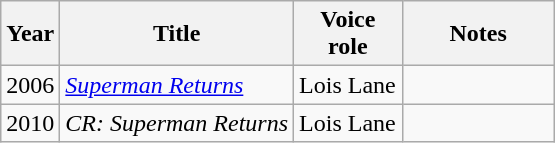<table class="wikitable sortable">
<tr>
<th>Year</th>
<th>Title</th>
<th width=65>Voice role</th>
<th class="unsortable" width=94>Notes</th>
</tr>
<tr>
<td>2006</td>
<td><em><a href='#'>Superman Returns</a></em></td>
<td>Lois Lane</td>
<td></td>
</tr>
<tr>
<td>2010</td>
<td><em>CR: Superman Returns</em></td>
<td>Lois Lane</td>
<td></td>
</tr>
</table>
